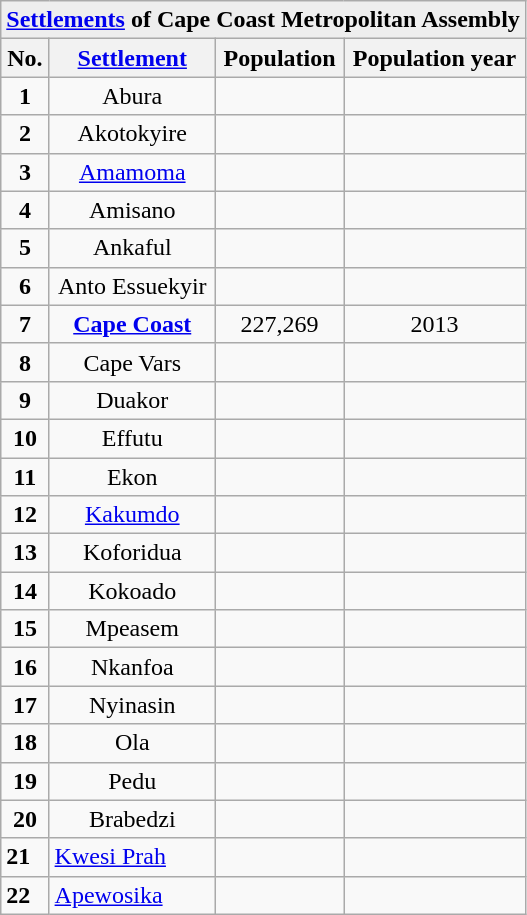<table class="wikitable sortable" style="text-align: centre;">
<tr bgcolor=#EEEEEE>
<td align=center colspan=4><strong><a href='#'>Settlements</a> of Cape Coast Metropolitan Assembly</strong></td>
</tr>
<tr ">
<th class="unsortable">No.</th>
<th class="unsortable"><a href='#'>Settlement</a></th>
<th class="unsortable">Population</th>
<th class="unsortable">Population year</th>
</tr>
<tr>
<td align=center><strong>1</strong></td>
<td align=center>Abura</td>
<td align=center></td>
<td align=center></td>
</tr>
<tr>
<td align=center><strong>2</strong></td>
<td align=center>Akotokyire</td>
<td align=center></td>
<td align=center></td>
</tr>
<tr>
<td align=center><strong>3</strong></td>
<td align=center><a href='#'>Amamoma</a></td>
<td align=center></td>
<td align=center></td>
</tr>
<tr>
<td align=center><strong>4</strong></td>
<td align=center>Amisano</td>
<td align=center></td>
<td align=center></td>
</tr>
<tr>
<td align=center><strong>5</strong></td>
<td align=center>Ankaful</td>
<td align=center></td>
<td align=center></td>
</tr>
<tr>
<td align=center><strong>6</strong></td>
<td align=center>Anto Essuekyir</td>
<td align=center></td>
<td align=center></td>
</tr>
<tr>
<td align=center><strong>7</strong></td>
<td align=center><strong><a href='#'>Cape Coast</a></strong></td>
<td align=center>227,269</td>
<td align=center>2013</td>
</tr>
<tr>
<td align=center><strong>8</strong></td>
<td align=center>Cape Vars</td>
<td align=center></td>
<td align=center></td>
</tr>
<tr>
<td align=center><strong>9</strong></td>
<td align=center>Duakor</td>
<td align=center></td>
<td align=center></td>
</tr>
<tr>
<td align=center><strong>10</strong></td>
<td align=center>Effutu</td>
<td align=center></td>
<td align=center></td>
</tr>
<tr>
<td align=center><strong>11</strong></td>
<td align=center>Ekon</td>
<td align=center></td>
<td align=center></td>
</tr>
<tr>
<td align=center><strong>12</strong></td>
<td align=center><a href='#'>Kakumdo</a></td>
<td align=center></td>
<td align=center></td>
</tr>
<tr>
<td align=center><strong>13</strong></td>
<td align=center>Koforidua</td>
<td align=center></td>
<td align=center></td>
</tr>
<tr>
<td align=center><strong>14</strong></td>
<td align=center>Kokoado</td>
<td align=center></td>
<td align=center></td>
</tr>
<tr>
<td align=center><strong>15</strong></td>
<td align=center>Mpeasem</td>
<td align=center></td>
<td align=center></td>
</tr>
<tr>
<td align=center><strong>16</strong></td>
<td align=center>Nkanfoa</td>
<td align=center></td>
<td align=center></td>
</tr>
<tr>
<td align=center><strong>17</strong></td>
<td align=center>Nyinasin</td>
<td align=center></td>
<td align=center></td>
</tr>
<tr>
<td align=center><strong>18</strong></td>
<td align=center>Ola</td>
<td align=center></td>
<td align=center></td>
</tr>
<tr>
<td align=center><strong>19</strong></td>
<td align=center>Pedu</td>
<td align=center></td>
<td align=center></td>
</tr>
<tr>
<td align=center><strong>20</strong></td>
<td align=center>Brabedzi</td>
<td align=center></td>
<td align=center></td>
</tr>
<tr>
<td><strong>21</strong></td>
<td><a href='#'>Kwesi Prah</a></td>
<td></td>
<td></td>
</tr>
<tr>
<td><strong>22</strong></td>
<td><a href='#'>Apewosika</a></td>
<td></td>
<td></td>
</tr>
</table>
